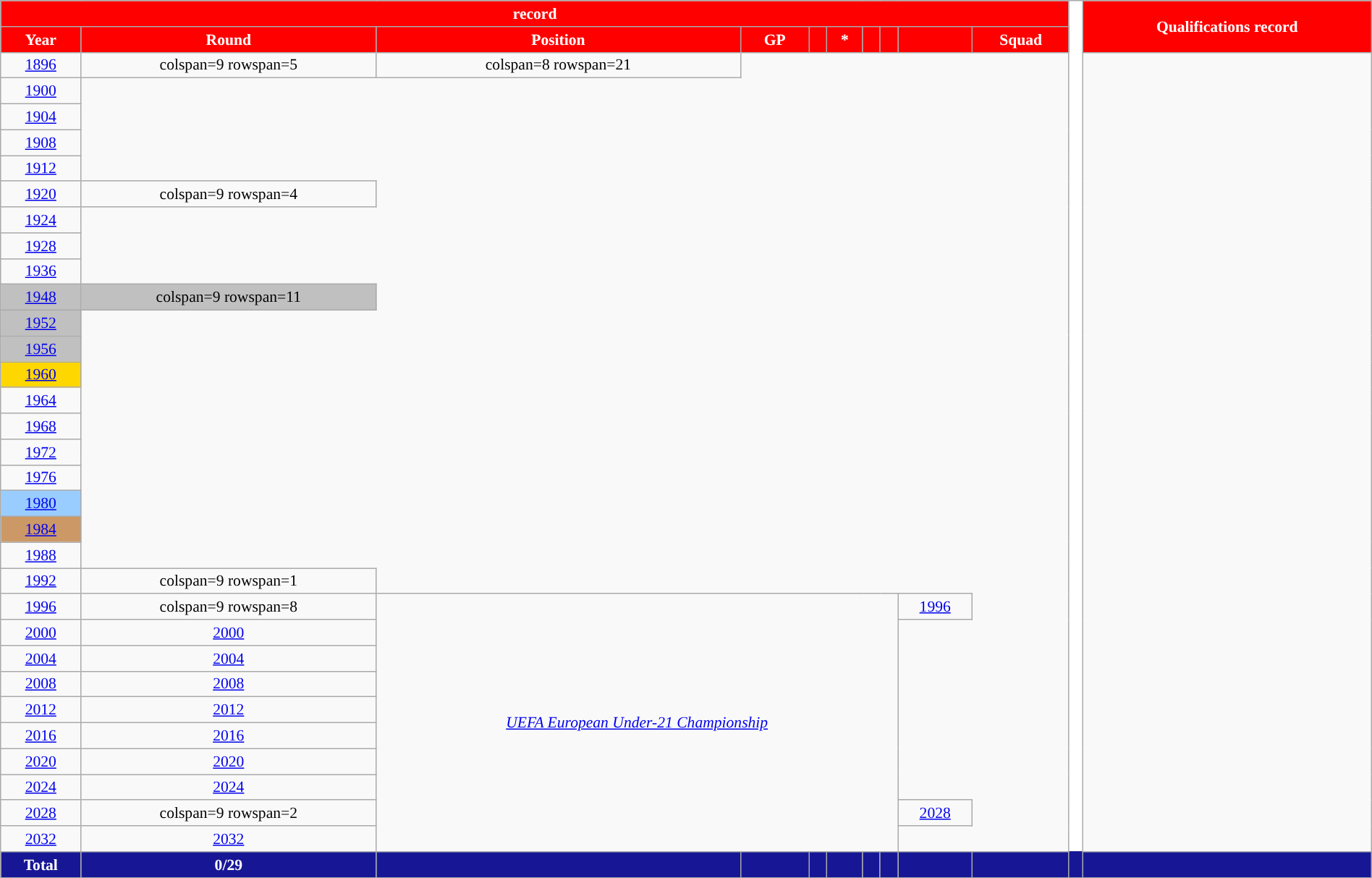<table class="wikitable" style="font-size:90%; text-align:center;" width="100%" class="wikitable">
<tr>
<th colspan=10 style="background:#ff0000; color:white; "><a href='#'></a> record</th>
<th width=1% rowspan="34" style="background:#FFFFFF; color:white"></th>
<th colspan=7 rowspan=2 style="background:#ff0000; color:white; ">Qualifications record</th>
</tr>
<tr>
<th style="background:#ff0000; color:white; ">Year</th>
<th style="background:#ff0000; color:white; ">Round</th>
<th style="background:#ff0000; color:white; ">Position</th>
<th style="background:#ff0000; color:white; ">GP</th>
<th style="background:#ff0000; color:white; "></th>
<th style="background:#ff0000; color:white; ">*</th>
<th style="background:#ff0000; color:white; "></th>
<th style="background:#ff0000; color:white; "></th>
<th style="background:#ff0000; color:white; "></th>
<th style="background:#ff0000; color:white; ">Squad</th>
</tr>
<tr>
<td> <a href='#'>1896</a></td>
<td>colspan=9 rowspan=5 </td>
<td>colspan=8 rowspan=21 </td>
</tr>
<tr>
<td> <a href='#'>1900</a></td>
</tr>
<tr>
<td> <a href='#'>1904</a></td>
</tr>
<tr>
<td> <a href='#'>1908</a></td>
</tr>
<tr>
<td> <a href='#'>1912</a></td>
</tr>
<tr>
<td> <a href='#'>1920</a></td>
<td>colspan=9 rowspan=4 </td>
</tr>
<tr>
<td> <a href='#'>1924</a></td>
</tr>
<tr>
<td> <a href='#'>1928</a></td>
</tr>
<tr>
<td> <a href='#'>1936</a></td>
</tr>
<tr bgcolor=silver>
<td> <a href='#'>1948</a></td>
<td>colspan=9 rowspan=11 </td>
</tr>
<tr bgcolor=silver>
<td> <a href='#'>1952</a></td>
</tr>
<tr bgcolor=silver>
<td> <a href='#'>1956</a></td>
</tr>
<tr bgcolor=gold>
<td> <a href='#'>1960</a></td>
</tr>
<tr>
<td> <a href='#'>1964</a></td>
</tr>
<tr>
<td> <a href='#'>1968</a></td>
</tr>
<tr>
<td> <a href='#'>1972</a></td>
</tr>
<tr>
<td> <a href='#'>1976</a></td>
</tr>
<tr style="background:#9acdff">
<td> <a href='#'>1980</a></td>
</tr>
<tr bgcolor=#cc9966>
<td> <a href='#'>1984</a></td>
</tr>
<tr>
<td> <a href='#'>1988</a></td>
</tr>
<tr>
<td> <a href='#'>1992</a></td>
<td>colspan=9 rowspan=1 </td>
</tr>
<tr>
<td> <a href='#'>1996</a></td>
<td>colspan=9 rowspan=8 </td>
<td colspan=6 rowspan=10><em><a href='#'>UEFA European Under-21 Championship</a></em></td>
<td><a href='#'>1996</a></td>
</tr>
<tr>
<td> <a href='#'>2000</a></td>
<td><a href='#'>2000</a></td>
</tr>
<tr>
<td> <a href='#'>2004</a></td>
<td><a href='#'>2004</a></td>
</tr>
<tr>
<td> <a href='#'>2008</a></td>
<td><a href='#'>2008</a></td>
</tr>
<tr>
<td> <a href='#'>2012</a></td>
<td><a href='#'>2012</a></td>
</tr>
<tr>
<td> <a href='#'>2016</a></td>
<td><a href='#'>2016</a></td>
</tr>
<tr>
<td> <a href='#'>2020</a></td>
<td><a href='#'>2020</a></td>
</tr>
<tr>
<td> <a href='#'>2024</a></td>
<td><a href='#'>2024</a></td>
</tr>
<tr>
<td> <a href='#'>2028</a></td>
<td>colspan=9 rowspan=2 </td>
<td><a href='#'>2028</a></td>
</tr>
<tr>
<td> <a href='#'>2032</a></td>
<td><a href='#'>2032</a></td>
</tr>
<tr>
<th style="background:#171796; color:white; ">Total</th>
<th style="background:#171796; color:white; ">0/29</th>
<th style="background:#171796; color:white; "></th>
<th style="background:#171796; color:white; "></th>
<th style="background:#171796; color:white; "></th>
<th style="background:#171796; color:white; "></th>
<th style="background:#171796; color:white; "></th>
<th style="background:#171796; color:white; "></th>
<th style="background:#171796; color:white; "></th>
<th colspan=7 style="background:#171796; color:white; "></th>
</tr>
</table>
